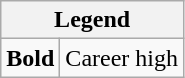<table class="wikitable mw-collapsible mw-collapsed">
<tr>
<th colspan="2">Legend</th>
</tr>
<tr>
<td><strong>Bold</strong></td>
<td>Career high</td>
</tr>
</table>
